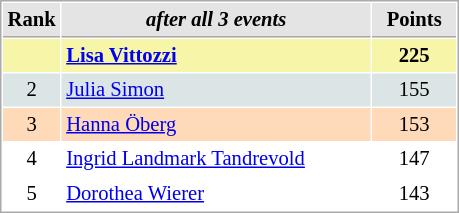<table cellspacing="1" cellpadding="3" style="border:1px solid #AAAAAA;font-size:86%">
<tr style="background-color: #E4E4E4;">
<th style="border-bottom:1px solid #AAAAAA; width: 10px;">Rank</th>
<th style="border-bottom:1px solid #AAAAAA; width: 200px;"><em>after all 3 events</em></th>
<th style="border-bottom:1px solid #AAAAAA; width: 50px;">Points</th>
</tr>
<tr style="background:#f7f6a8;">
<td style="text-align:center"></td>
<td> <strong><a href='#'>Lisa Vittozzi</a></strong></td>
<td style="text-align:center"><strong>225</strong></td>
</tr>
<tr style="background:#dce5e5;">
<td align=center>2</td>
<td> <a href='#'>Julia Simon</a></td>
<td align=center>155</td>
</tr>
<tr style="background:#ffdab9;">
<td align=center>3</td>
<td> <a href='#'>Hanna Öberg</a></td>
<td align=center>153</td>
</tr>
<tr>
<td align=center>4</td>
<td> <a href='#'>Ingrid Landmark Tandrevold</a></td>
<td align=center>147</td>
</tr>
<tr>
<td align=center>5</td>
<td> <a href='#'>Dorothea Wierer</a></td>
<td align=center>143</td>
</tr>
</table>
